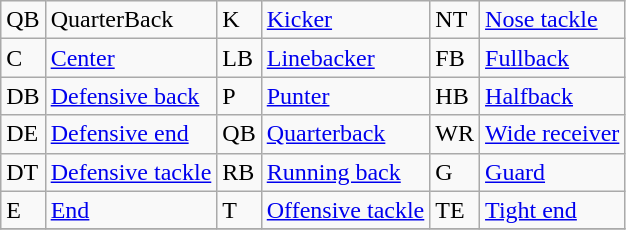<table class="wikitable">
<tr>
<td>QB</td>
<td>QuarterBack</td>
<td>K</td>
<td><a href='#'>Kicker</a></td>
<td>NT</td>
<td><a href='#'>Nose tackle</a></td>
</tr>
<tr>
<td>C</td>
<td><a href='#'>Center</a></td>
<td>LB</td>
<td><a href='#'>Linebacker</a></td>
<td>FB</td>
<td><a href='#'>Fullback</a></td>
</tr>
<tr>
<td>DB</td>
<td><a href='#'>Defensive back</a></td>
<td>P</td>
<td><a href='#'>Punter</a></td>
<td>HB</td>
<td><a href='#'>Halfback</a></td>
</tr>
<tr>
<td>DE</td>
<td><a href='#'>Defensive end</a></td>
<td>QB</td>
<td><a href='#'>Quarterback</a></td>
<td>WR</td>
<td><a href='#'>Wide receiver</a></td>
</tr>
<tr>
<td>DT</td>
<td><a href='#'>Defensive tackle</a></td>
<td>RB</td>
<td><a href='#'>Running back</a></td>
<td>G</td>
<td><a href='#'>Guard</a></td>
</tr>
<tr>
<td>E</td>
<td><a href='#'>End</a></td>
<td>T</td>
<td><a href='#'>Offensive tackle</a></td>
<td>TE</td>
<td><a href='#'>Tight end</a></td>
</tr>
<tr>
</tr>
</table>
